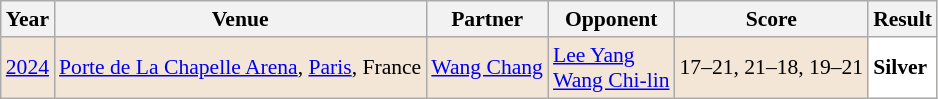<table class="sortable wikitable" style="font-size: 90%">
<tr>
<th>Year</th>
<th>Venue</th>
<th>Partner</th>
<th>Opponent</th>
<th>Score</th>
<th>Result</th>
</tr>
<tr style="background:#F3E6D7">
<td align="center"><a href='#'>2024</a></td>
<td align="left"><a href='#'>Porte de La Chapelle Arena</a>, <a href='#'>Paris</a>, France</td>
<td align="left"> <a href='#'>Wang Chang</a></td>
<td align="left"> <a href='#'>Lee Yang</a><br> <a href='#'>Wang Chi-lin</a></td>
<td align="left">17–21, 21–18, 19–21</td>
<td style="text-align:left; background:white"> <strong>Silver</strong></td>
</tr>
</table>
